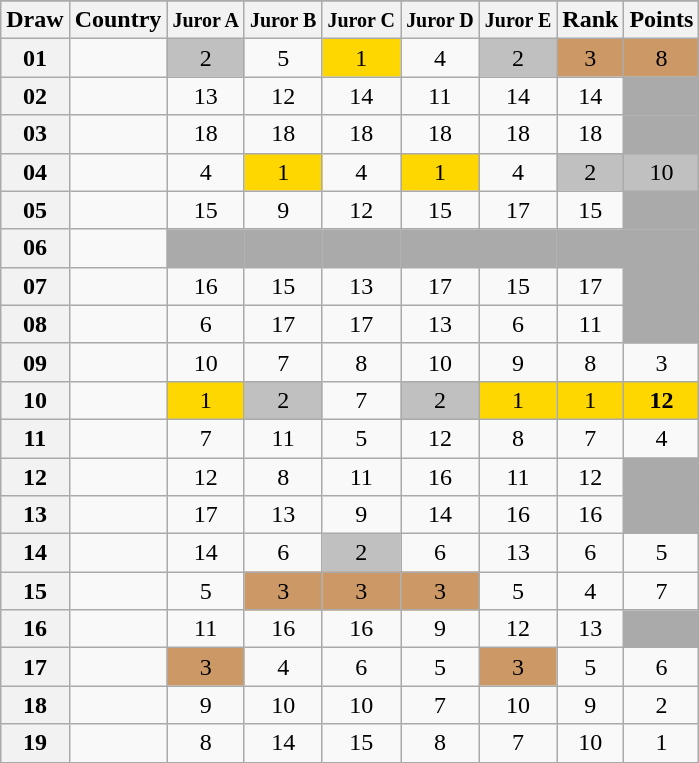<table class="sortable wikitable collapsible plainrowheaders" style="text-align:center;">
<tr>
</tr>
<tr>
<th scope="col">Draw</th>
<th scope="col">Country</th>
<th scope="col"><small>Juror A</small></th>
<th scope="col"><small>Juror B</small></th>
<th scope="col"><small>Juror C</small></th>
<th scope="col"><small>Juror D</small></th>
<th scope="col"><small>Juror E</small></th>
<th scope="col">Rank</th>
<th scope="col">Points</th>
</tr>
<tr>
<th scope="row" style="text-align:center;">01</th>
<td style="text-align:left;"></td>
<td style="background:silver;">2</td>
<td>5</td>
<td style="background:gold;">1</td>
<td>4</td>
<td style="background:silver;">2</td>
<td style="background:#CC9966;">3</td>
<td style="background:#CC9966;">8</td>
</tr>
<tr>
<th scope="row" style="text-align:center;">02</th>
<td style="text-align:left;"></td>
<td>13</td>
<td>12</td>
<td>14</td>
<td>11</td>
<td>14</td>
<td>14</td>
<td style="background:#AAAAAA;"></td>
</tr>
<tr>
<th scope="row" style="text-align:center;">03</th>
<td style="text-align:left;"></td>
<td>18</td>
<td>18</td>
<td>18</td>
<td>18</td>
<td>18</td>
<td>18</td>
<td style="background:#AAAAAA;"></td>
</tr>
<tr>
<th scope="row" style="text-align:center;">04</th>
<td style="text-align:left;"></td>
<td>4</td>
<td style="background:gold;">1</td>
<td>4</td>
<td style="background:gold;">1</td>
<td>4</td>
<td style="background:silver;">2</td>
<td style="background:silver;">10</td>
</tr>
<tr>
<th scope="row" style="text-align:center;">05</th>
<td style="text-align:left;"></td>
<td>15</td>
<td>9</td>
<td>12</td>
<td>15</td>
<td>17</td>
<td>15</td>
<td style="background:#AAAAAA;"></td>
</tr>
<tr class="sortbottom">
<th scope="row" style="text-align:center;">06</th>
<td style="text-align:left;"></td>
<td style="background:#AAAAAA;"></td>
<td style="background:#AAAAAA;"></td>
<td style="background:#AAAAAA;"></td>
<td style="background:#AAAAAA;"></td>
<td style="background:#AAAAAA;"></td>
<td style="background:#AAAAAA;"></td>
<td style="background:#AAAAAA;"></td>
</tr>
<tr>
<th scope="row" style="text-align:center;">07</th>
<td style="text-align:left;"></td>
<td>16</td>
<td>15</td>
<td>13</td>
<td>17</td>
<td>15</td>
<td>17</td>
<td style="background:#AAAAAA;"></td>
</tr>
<tr>
<th scope="row" style="text-align:center;">08</th>
<td style="text-align:left;"></td>
<td>6</td>
<td>17</td>
<td>17</td>
<td>13</td>
<td>6</td>
<td>11</td>
<td style="background:#AAAAAA;"></td>
</tr>
<tr>
<th scope="row" style="text-align:center;">09</th>
<td style="text-align:left;"></td>
<td>10</td>
<td>7</td>
<td>8</td>
<td>10</td>
<td>9</td>
<td>8</td>
<td>3</td>
</tr>
<tr>
<th scope="row" style="text-align:center;">10</th>
<td style="text-align:left;"></td>
<td style="background:gold;">1</td>
<td style="background:silver;">2</td>
<td>7</td>
<td style="background:silver;">2</td>
<td style="background:gold;">1</td>
<td style="background:gold;">1</td>
<td style="background:gold;"><strong>12</strong></td>
</tr>
<tr>
<th scope="row" style="text-align:center;">11</th>
<td style="text-align:left;"></td>
<td>7</td>
<td>11</td>
<td>5</td>
<td>12</td>
<td>8</td>
<td>7</td>
<td>4</td>
</tr>
<tr>
<th scope="row" style="text-align:center;">12</th>
<td style="text-align:left;"></td>
<td>12</td>
<td>8</td>
<td>11</td>
<td>16</td>
<td>11</td>
<td>12</td>
<td style="background:#AAAAAA;"></td>
</tr>
<tr>
<th scope="row" style="text-align:center;">13</th>
<td style="text-align:left;"></td>
<td>17</td>
<td>13</td>
<td>9</td>
<td>14</td>
<td>16</td>
<td>16</td>
<td style="background:#AAAAAA;"></td>
</tr>
<tr>
<th scope="row" style="text-align:center;">14</th>
<td style="text-align:left;"></td>
<td>14</td>
<td>6</td>
<td style="background:silver;">2</td>
<td>6</td>
<td>13</td>
<td>6</td>
<td>5</td>
</tr>
<tr>
<th scope="row" style="text-align:center;">15</th>
<td style="text-align:left;"></td>
<td>5</td>
<td style="background:#CC9966;">3</td>
<td style="background:#CC9966;">3</td>
<td style="background:#CC9966;">3</td>
<td>5</td>
<td>4</td>
<td>7</td>
</tr>
<tr>
<th scope="row" style="text-align:center;">16</th>
<td style="text-align:left;"></td>
<td>11</td>
<td>16</td>
<td>16</td>
<td>9</td>
<td>12</td>
<td>13</td>
<td style="background:#AAAAAA;"></td>
</tr>
<tr>
<th scope="row" style="text-align:center;">17</th>
<td style="text-align:left;"></td>
<td style="background:#CC9966;">3</td>
<td>4</td>
<td>6</td>
<td>5</td>
<td style="background:#CC9966;">3</td>
<td>5</td>
<td>6</td>
</tr>
<tr>
<th scope="row" style="text-align:center;">18</th>
<td style="text-align:left;"></td>
<td>9</td>
<td>10</td>
<td>10</td>
<td>7</td>
<td>10</td>
<td>9</td>
<td>2</td>
</tr>
<tr>
<th scope="row" style="text-align:center;">19</th>
<td style="text-align:left;"></td>
<td>8</td>
<td>14</td>
<td>15</td>
<td>8</td>
<td>7</td>
<td>10</td>
<td>1</td>
</tr>
</table>
